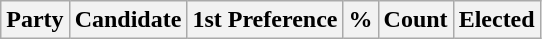<table class="wikitable">
<tr>
<th colspan="2">Party</th>
<th>Candidate</th>
<th>1st Preference</th>
<th>%</th>
<th>Count</th>
<th>Elected<br>










</th>
</tr>
</table>
